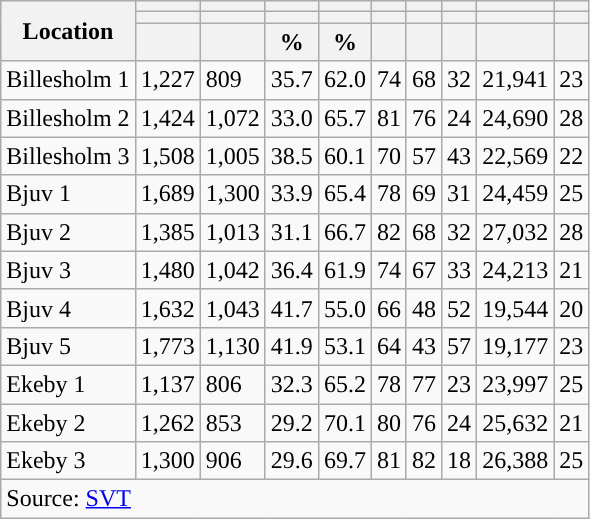<table role="presentation" class="wikitable sortable mw-collapsible">
<tr>
<th rowspan="3">Location</th>
<th></th>
<th></th>
<th></th>
<th></th>
<th></th>
<th></th>
<th></th>
<th></th>
<th></th>
</tr>
<tr>
<th></th>
<th></th>
<th style="background:"></th>
<th style="background:"></th>
<th></th>
<th></th>
<th></th>
<th></th>
<th></th>
</tr>
<tr>
<th data-sort-type="number"></th>
<th data-sort-type="number"></th>
<th data-sort-type="number">%</th>
<th data-sort-type="number">%</th>
<th data-sort-type="number"></th>
<th data-sort-type="number"></th>
<th data-sort-type="number"></th>
<th data-sort-type="number"></th>
<th data-sort-type="number"></th>
</tr>
<tr>
<td align="left">Billesholm 1</td>
<td>1,227</td>
<td>809</td>
<td>35.7</td>
<td>62.0</td>
<td>74</td>
<td>68</td>
<td>32</td>
<td>21,941</td>
<td>23</td>
</tr>
<tr>
<td align="left">Billesholm 2</td>
<td>1,424</td>
<td>1,072</td>
<td>33.0</td>
<td>65.7</td>
<td>81</td>
<td>76</td>
<td>24</td>
<td>24,690</td>
<td>28</td>
</tr>
<tr>
<td align="left">Billesholm 3</td>
<td>1,508</td>
<td>1,005</td>
<td>38.5</td>
<td>60.1</td>
<td>70</td>
<td>57</td>
<td>43</td>
<td>22,569</td>
<td>22</td>
</tr>
<tr>
<td align="left">Bjuv 1</td>
<td>1,689</td>
<td>1,300</td>
<td>33.9</td>
<td>65.4</td>
<td>78</td>
<td>69</td>
<td>31</td>
<td>24,459</td>
<td>25</td>
</tr>
<tr>
<td align="left">Bjuv 2</td>
<td>1,385</td>
<td>1,013</td>
<td>31.1</td>
<td>66.7</td>
<td>82</td>
<td>68</td>
<td>32</td>
<td>27,032</td>
<td>28</td>
</tr>
<tr>
<td align="left">Bjuv 3</td>
<td>1,480</td>
<td>1,042</td>
<td>36.4</td>
<td>61.9</td>
<td>74</td>
<td>67</td>
<td>33</td>
<td>24,213</td>
<td>21</td>
</tr>
<tr>
<td align="left">Bjuv 4</td>
<td>1,632</td>
<td>1,043</td>
<td>41.7</td>
<td>55.0</td>
<td>66</td>
<td>48</td>
<td>52</td>
<td>19,544</td>
<td>20</td>
</tr>
<tr>
<td align="left">Bjuv 5</td>
<td>1,773</td>
<td>1,130</td>
<td>41.9</td>
<td>53.1</td>
<td>64</td>
<td>43</td>
<td>57</td>
<td>19,177</td>
<td>23</td>
</tr>
<tr>
<td align="left">Ekeby 1</td>
<td>1,137</td>
<td>806</td>
<td>32.3</td>
<td>65.2</td>
<td>78</td>
<td>77</td>
<td>23</td>
<td>23,997</td>
<td>25</td>
</tr>
<tr>
<td align="left">Ekeby 2</td>
<td>1,262</td>
<td>853</td>
<td>29.2</td>
<td>70.1</td>
<td>80</td>
<td>76</td>
<td>24</td>
<td>25,632</td>
<td>21</td>
</tr>
<tr>
<td align="left">Ekeby 3</td>
<td>1,300</td>
<td>906</td>
<td>29.6</td>
<td>69.7</td>
<td>81</td>
<td>82</td>
<td>18</td>
<td>26,388</td>
<td>25</td>
</tr>
<tr>
<td colspan="10" align="left">Source: <a href='#'>SVT</a></td>
</tr>
</table>
